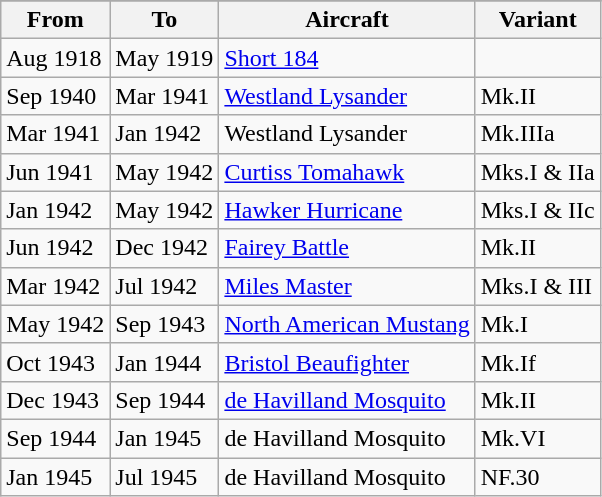<table class="wikitable">
<tr>
</tr>
<tr>
<th>From</th>
<th>To</th>
<th>Aircraft</th>
<th>Variant</th>
</tr>
<tr>
<td>Aug 1918</td>
<td>May 1919</td>
<td><a href='#'>Short 184</a></td>
<td></td>
</tr>
<tr>
<td>Sep 1940</td>
<td>Mar 1941</td>
<td><a href='#'>Westland Lysander</a></td>
<td>Mk.II</td>
</tr>
<tr>
<td>Mar 1941</td>
<td>Jan 1942</td>
<td>Westland Lysander</td>
<td>Mk.IIIa</td>
</tr>
<tr>
<td>Jun 1941</td>
<td>May 1942</td>
<td><a href='#'>Curtiss Tomahawk</a></td>
<td>Mks.I & IIa</td>
</tr>
<tr>
<td>Jan 1942</td>
<td>May 1942</td>
<td><a href='#'>Hawker Hurricane</a></td>
<td>Mks.I & IIc</td>
</tr>
<tr>
<td>Jun 1942</td>
<td>Dec 1942</td>
<td><a href='#'>Fairey Battle</a></td>
<td>Mk.II</td>
</tr>
<tr>
<td>Mar 1942</td>
<td>Jul 1942</td>
<td><a href='#'>Miles Master</a></td>
<td>Mks.I & III</td>
</tr>
<tr>
<td>May 1942</td>
<td>Sep 1943</td>
<td><a href='#'>North American Mustang</a></td>
<td>Mk.I</td>
</tr>
<tr>
<td>Oct 1943</td>
<td>Jan 1944</td>
<td><a href='#'>Bristol Beaufighter</a></td>
<td>Mk.If</td>
</tr>
<tr>
<td>Dec 1943</td>
<td>Sep 1944</td>
<td><a href='#'>de Havilland Mosquito</a></td>
<td>Mk.II</td>
</tr>
<tr>
<td>Sep 1944</td>
<td>Jan 1945</td>
<td>de Havilland Mosquito</td>
<td>Mk.VI</td>
</tr>
<tr>
<td>Jan 1945</td>
<td>Jul 1945</td>
<td>de Havilland Mosquito</td>
<td>NF.30</td>
</tr>
</table>
